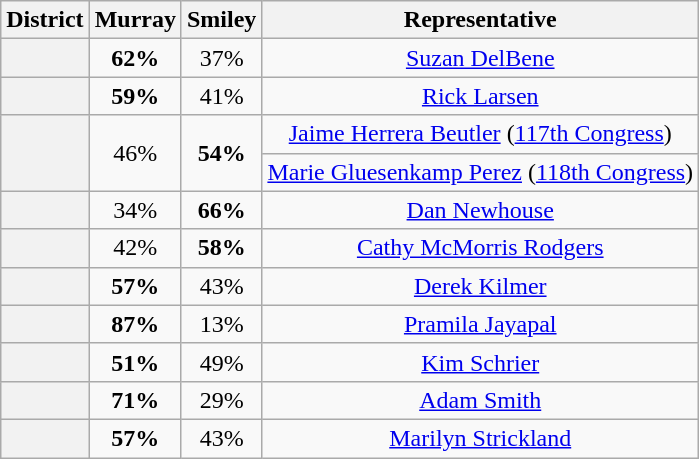<table class=wikitable>
<tr>
<th>District</th>
<th>Murray</th>
<th>Smiley</th>
<th>Representative</th>
</tr>
<tr align=center>
<th></th>
<td><strong>62%</strong></td>
<td>37%</td>
<td><a href='#'>Suzan DelBene</a></td>
</tr>
<tr align=center>
<th></th>
<td><strong>59%</strong></td>
<td>41%</td>
<td><a href='#'>Rick Larsen</a></td>
</tr>
<tr align=center>
<th rowspan=2 ></th>
<td rowspan=2>46%</td>
<td rowspan=2><strong>54%</strong></td>
<td><a href='#'>Jaime Herrera Beutler</a> (<a href='#'>117th Congress</a>)</td>
</tr>
<tr align=center>
<td><a href='#'>Marie Gluesenkamp Perez</a> (<a href='#'>118th Congress</a>)</td>
</tr>
<tr align=center>
<th></th>
<td>34%</td>
<td><strong>66%</strong></td>
<td><a href='#'>Dan Newhouse</a></td>
</tr>
<tr align=center>
<th></th>
<td>42%</td>
<td><strong>58%</strong></td>
<td><a href='#'>Cathy McMorris Rodgers</a></td>
</tr>
<tr align=center>
<th></th>
<td><strong>57%</strong></td>
<td>43%</td>
<td><a href='#'>Derek Kilmer</a></td>
</tr>
<tr align=center>
<th></th>
<td><strong>87%</strong></td>
<td>13%</td>
<td><a href='#'>Pramila Jayapal</a></td>
</tr>
<tr align=center>
<th></th>
<td><strong>51%</strong></td>
<td>49%</td>
<td><a href='#'>Kim Schrier</a></td>
</tr>
<tr align=center>
<th></th>
<td><strong>71%</strong></td>
<td>29%</td>
<td><a href='#'>Adam Smith</a></td>
</tr>
<tr align=center>
<th></th>
<td><strong>57%</strong></td>
<td>43%</td>
<td><a href='#'>Marilyn Strickland</a></td>
</tr>
</table>
